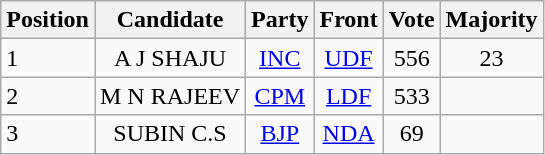<table class="wikitable">
<tr>
<th scope="col">Position</th>
<th scope="col">Candidate</th>
<th scope="col">Party</th>
<th scope="col">Front</th>
<th scope="col">Vote</th>
<th scope="col">Majority</th>
</tr>
<tr>
<td>1</td>
<td align="center">A J SHAJU</td>
<td align="center"><a href='#'>INC</a></td>
<td align="center"><a href='#'>UDF</a></td>
<td align="center">556</td>
<td align="center">23</td>
</tr>
<tr>
<td>2</td>
<td align="center">M N RAJEEV</td>
<td align="center"><a href='#'>CPM</a></td>
<td align="center"><a href='#'>LDF</a></td>
<td align="center">533</td>
<td align="center"></td>
</tr>
<tr>
<td>3</td>
<td align="center">SUBIN C.S</td>
<td align="center"><a href='#'>BJP</a></td>
<td align="center"><a href='#'>NDA</a></td>
<td align="center">69</td>
<td align="center"></td>
</tr>
</table>
